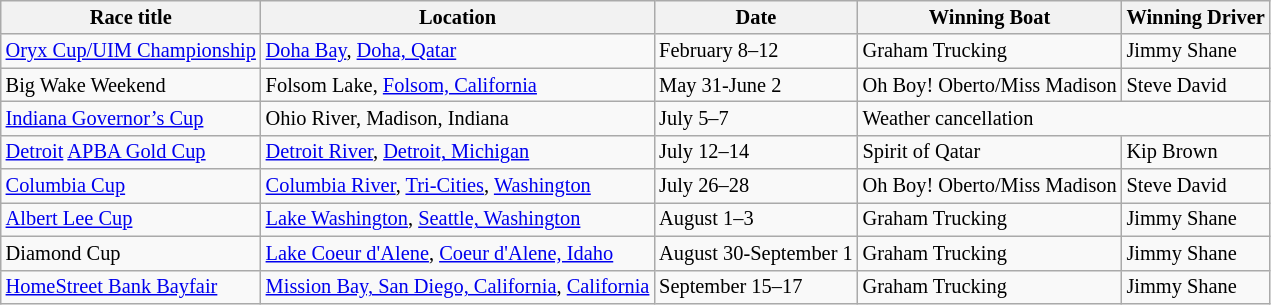<table class="wikitable" style="font-size: 85%;">
<tr>
<th>Race title</th>
<th>Location</th>
<th>Date</th>
<th>Winning Boat</th>
<th>Winning Driver</th>
</tr>
<tr>
<td><a href='#'>Oryx Cup/UIM Championship</a></td>
<td><a href='#'>Doha Bay</a>, <a href='#'>Doha, Qatar</a></td>
<td>February 8–12</td>
<td>Graham Trucking</td>
<td>Jimmy Shane</td>
</tr>
<tr>
<td>Big Wake Weekend</td>
<td>Folsom Lake, <a href='#'>Folsom, California</a></td>
<td>May 31-June 2</td>
<td>Oh Boy! Oberto/Miss Madison</td>
<td>Steve David</td>
</tr>
<tr>
<td><a href='#'>Indiana Governor’s Cup</a></td>
<td>Ohio River, Madison, Indiana</td>
<td>July 5–7</td>
<td colspan="2">Weather cancellation</td>
</tr>
<tr>
<td><a href='#'>Detroit</a> <a href='#'>APBA Gold Cup</a></td>
<td><a href='#'>Detroit River</a>, <a href='#'>Detroit, Michigan</a></td>
<td>July 12–14</td>
<td>Spirit of Qatar</td>
<td>Kip Brown</td>
</tr>
<tr>
<td><a href='#'>Columbia Cup</a></td>
<td><a href='#'>Columbia River</a>, <a href='#'>Tri-Cities</a>, <a href='#'>Washington</a></td>
<td>July 26–28</td>
<td>Oh Boy! Oberto/Miss Madison</td>
<td>Steve David</td>
</tr>
<tr>
<td><a href='#'>Albert Lee Cup</a></td>
<td><a href='#'>Lake Washington</a>, <a href='#'>Seattle, Washington</a></td>
<td>August 1–3</td>
<td>Graham Trucking</td>
<td>Jimmy Shane</td>
</tr>
<tr>
<td>Diamond Cup</td>
<td><a href='#'>Lake Coeur d'Alene</a>, <a href='#'>Coeur d'Alene, Idaho</a></td>
<td>August 30-September 1</td>
<td>Graham Trucking</td>
<td>Jimmy Shane</td>
</tr>
<tr>
<td><a href='#'>HomeStreet Bank Bayfair</a></td>
<td><a href='#'>Mission Bay, San Diego, California</a>, <a href='#'>California</a></td>
<td>September 15–17</td>
<td>Graham Trucking</td>
<td>Jimmy Shane</td>
</tr>
</table>
